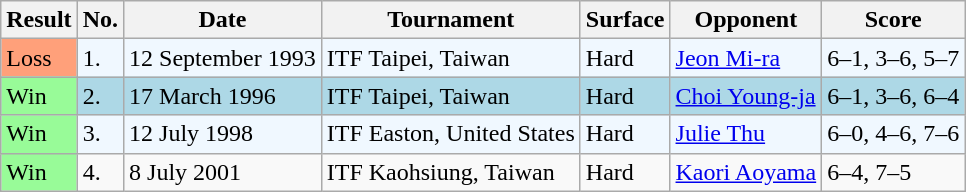<table class="wikitable">
<tr>
<th>Result</th>
<th>No.</th>
<th>Date</th>
<th>Tournament</th>
<th>Surface</th>
<th>Opponent</th>
<th>Score</th>
</tr>
<tr style="background:#f0f8ff;">
<td style="background:#ffa07a;">Loss</td>
<td>1.</td>
<td>12 September 1993</td>
<td>ITF Taipei, Taiwan</td>
<td>Hard</td>
<td> <a href='#'>Jeon Mi-ra</a></td>
<td>6–1, 3–6, 5–7</td>
</tr>
<tr style="background:lightblue;">
<td style="background:#98fb98;">Win</td>
<td>2.</td>
<td>17 March 1996</td>
<td>ITF Taipei, Taiwan</td>
<td>Hard</td>
<td> <a href='#'>Choi Young-ja</a></td>
<td>6–1, 3–6, 6–4</td>
</tr>
<tr style="background:#f0f8ff;">
<td style="background:#98fb98;">Win</td>
<td>3.</td>
<td>12 July 1998</td>
<td>ITF Easton, United States</td>
<td>Hard</td>
<td> <a href='#'>Julie Thu</a></td>
<td>6–0, 4–6, 7–6</td>
</tr>
<tr>
<td style="background:#98fb98;">Win</td>
<td>4.</td>
<td>8 July 2001</td>
<td>ITF Kaohsiung, Taiwan</td>
<td>Hard</td>
<td> <a href='#'>Kaori Aoyama</a></td>
<td>6–4, 7–5</td>
</tr>
</table>
